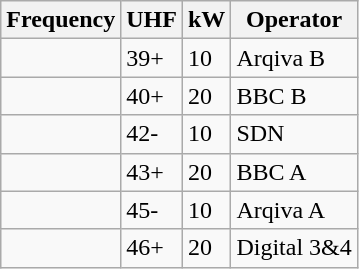<table class="wikitable sortable">
<tr>
<th>Frequency</th>
<th>UHF</th>
<th>kW</th>
<th>Operator</th>
</tr>
<tr>
<td></td>
<td>39+</td>
<td>10</td>
<td>Arqiva B</td>
</tr>
<tr>
<td></td>
<td>40+</td>
<td>20</td>
<td>BBC B</td>
</tr>
<tr>
<td></td>
<td>42-</td>
<td>10</td>
<td>SDN</td>
</tr>
<tr>
<td></td>
<td>43+</td>
<td>20</td>
<td>BBC A</td>
</tr>
<tr>
<td></td>
<td>45-</td>
<td>10</td>
<td>Arqiva A</td>
</tr>
<tr>
<td></td>
<td>46+</td>
<td>20</td>
<td>Digital 3&4</td>
</tr>
</table>
